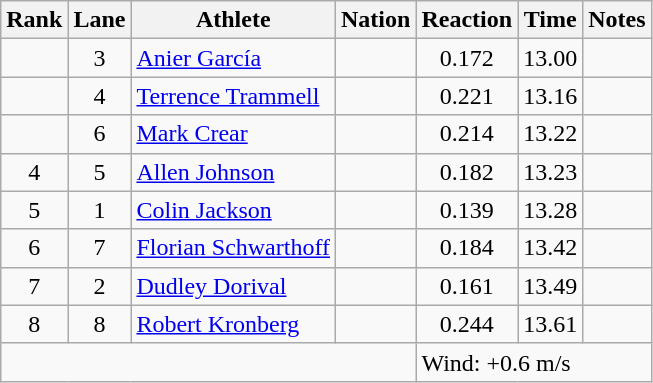<table class="wikitable sortable" style="text-align:center">
<tr>
<th>Rank</th>
<th>Lane</th>
<th>Athlete</th>
<th>Nation</th>
<th>Reaction</th>
<th>Time</th>
<th>Notes</th>
</tr>
<tr>
<td></td>
<td>3</td>
<td align="left"><a href='#'>Anier García</a></td>
<td align="left"></td>
<td>0.172</td>
<td>13.00</td>
<td></td>
</tr>
<tr>
<td></td>
<td>4</td>
<td align="left"><a href='#'>Terrence Trammell</a></td>
<td align="left"></td>
<td>0.221</td>
<td>13.16</td>
<td></td>
</tr>
<tr>
<td></td>
<td>6</td>
<td align="left"><a href='#'>Mark Crear</a></td>
<td align="left"></td>
<td>0.214</td>
<td>13.22</td>
<td></td>
</tr>
<tr>
<td>4</td>
<td>5</td>
<td align="left"><a href='#'>Allen Johnson</a></td>
<td align="left"></td>
<td>0.182</td>
<td>13.23</td>
<td></td>
</tr>
<tr>
<td>5</td>
<td>1</td>
<td align="left"><a href='#'>Colin Jackson</a></td>
<td align="left"></td>
<td>0.139</td>
<td>13.28</td>
<td></td>
</tr>
<tr>
<td>6</td>
<td>7</td>
<td align="left"><a href='#'>Florian Schwarthoff</a></td>
<td align="left"></td>
<td>0.184</td>
<td>13.42</td>
<td></td>
</tr>
<tr>
<td>7</td>
<td>2</td>
<td align="left"><a href='#'>Dudley Dorival</a></td>
<td align="left"></td>
<td>0.161</td>
<td>13.49</td>
<td></td>
</tr>
<tr>
<td>8</td>
<td>8</td>
<td align="left"><a href='#'>Robert Kronberg</a></td>
<td align="left"></td>
<td>0.244</td>
<td>13.61</td>
<td></td>
</tr>
<tr class="sortbottom">
<td colspan=4></td>
<td colspan="3" style="text-align:left;">Wind: +0.6 m/s</td>
</tr>
</table>
